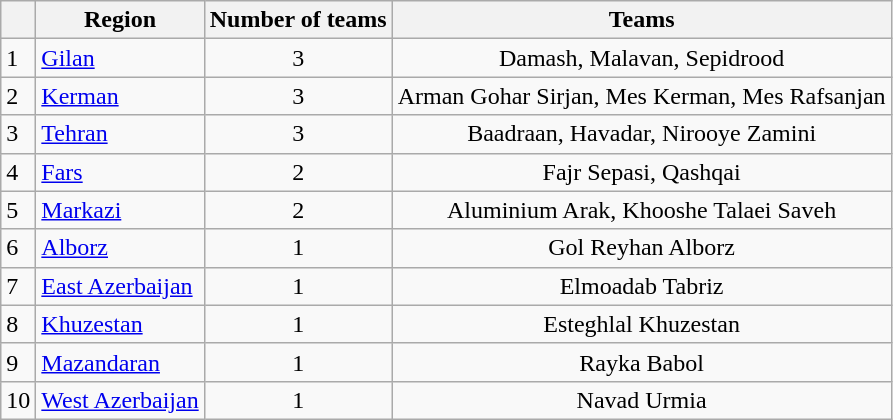<table class="wikitable">
<tr>
<th></th>
<th>Region</th>
<th>Number of teams</th>
<th>Teams</th>
</tr>
<tr>
<td>1</td>
<td><a href='#'>Gilan</a></td>
<td align="center">3</td>
<td align="center">Damash, Malavan, Sepidrood</td>
</tr>
<tr>
<td>2</td>
<td><a href='#'>Kerman</a></td>
<td align="center">3</td>
<td align="center">Arman Gohar Sirjan, Mes Kerman, Mes Rafsanjan</td>
</tr>
<tr>
<td>3</td>
<td><a href='#'>Tehran</a></td>
<td align="center">3</td>
<td align="center">Baadraan, Havadar, Nirooye Zamini</td>
</tr>
<tr>
<td>4</td>
<td><a href='#'>Fars</a></td>
<td align="center">2</td>
<td align="center">Fajr Sepasi, Qashqai</td>
</tr>
<tr>
<td>5</td>
<td><a href='#'>Markazi</a></td>
<td align="center">2</td>
<td align="center">Aluminium Arak, Khooshe Talaei Saveh</td>
</tr>
<tr>
<td>6</td>
<td><a href='#'>Alborz</a></td>
<td align="center">1</td>
<td align="center">Gol Reyhan Alborz</td>
</tr>
<tr>
<td>7</td>
<td><a href='#'>East Azerbaijan</a></td>
<td align="center">1</td>
<td align="center">Elmoadab Tabriz</td>
</tr>
<tr>
<td>8</td>
<td><a href='#'>Khuzestan</a></td>
<td align="center">1</td>
<td align="center">Esteghlal Khuzestan</td>
</tr>
<tr>
<td>9</td>
<td><a href='#'>Mazandaran</a></td>
<td align="center">1</td>
<td align="center">Rayka Babol</td>
</tr>
<tr>
<td>10</td>
<td><a href='#'>West Azerbaijan</a></td>
<td align="center">1</td>
<td align="center">Navad Urmia</td>
</tr>
</table>
